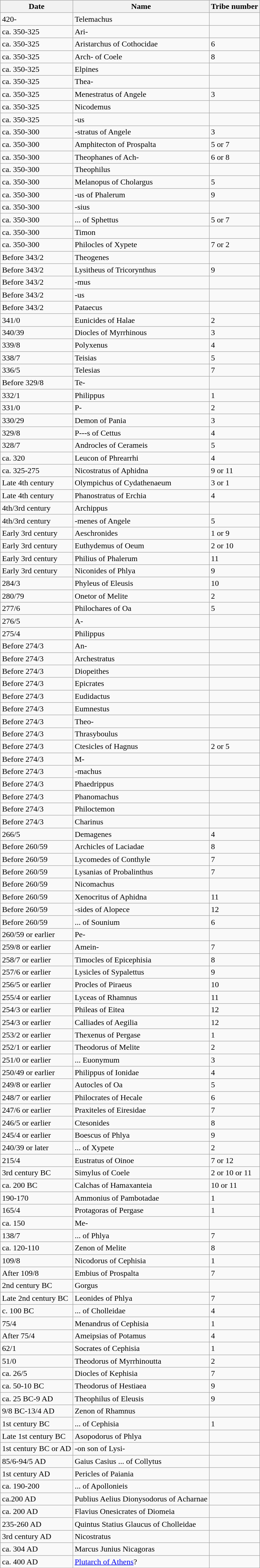<table class="wikitable">
<tr>
<th>Date</th>
<th>Name</th>
<th>Tribe number</th>
</tr>
<tr>
<td>420-</td>
<td>Telemachus</td>
<td></td>
</tr>
<tr>
<td>ca. 350-325</td>
<td>Ari-</td>
<td></td>
</tr>
<tr>
<td>ca. 350-325</td>
<td>Aristarchus of Cothocidae</td>
<td>6</td>
</tr>
<tr>
<td>ca. 350-325</td>
<td>Arch- of Coele</td>
<td>8</td>
</tr>
<tr>
<td>ca. 350-325</td>
<td>Elpines</td>
<td></td>
</tr>
<tr>
<td>ca. 350-325</td>
<td>Thea-</td>
<td></td>
</tr>
<tr>
<td>ca. 350-325</td>
<td>Menestratus of Angele</td>
<td>3</td>
</tr>
<tr>
<td>ca. 350-325</td>
<td>Nicodemus</td>
<td></td>
</tr>
<tr>
<td>ca. 350-325</td>
<td>-us</td>
<td></td>
</tr>
<tr>
<td>ca. 350-300</td>
<td>-stratus of Angele</td>
<td>3</td>
</tr>
<tr>
<td>ca. 350-300</td>
<td>Amphitecton of Prospalta</td>
<td>5 or 7</td>
</tr>
<tr>
<td>ca. 350-300</td>
<td>Theophanes of Ach-</td>
<td>6 or 8</td>
</tr>
<tr>
<td>ca. 350-300</td>
<td>Theophilus</td>
<td></td>
</tr>
<tr>
<td>ca. 350-300</td>
<td>Melanopus of Cholargus</td>
<td>5</td>
</tr>
<tr>
<td>ca. 350-300</td>
<td>-us of Phalerum</td>
<td>9</td>
</tr>
<tr>
<td>ca. 350-300</td>
<td>-sius</td>
<td></td>
</tr>
<tr>
<td>ca. 350-300</td>
<td>... of Sphettus</td>
<td>5 or 7</td>
</tr>
<tr>
<td>ca. 350-300</td>
<td>Timon</td>
<td></td>
</tr>
<tr>
<td>ca. 350-300</td>
<td>Philocles of Xypete</td>
<td>7 or 2</td>
</tr>
<tr>
<td>Before 343/2</td>
<td>Theogenes</td>
<td></td>
</tr>
<tr>
<td>Before 343/2</td>
<td>Lysitheus of Tricorynthus</td>
<td>9</td>
</tr>
<tr>
<td>Before 343/2</td>
<td>-mus</td>
<td></td>
</tr>
<tr>
<td>Before 343/2</td>
<td>-us</td>
<td></td>
</tr>
<tr>
<td>Before 343/2</td>
<td>Pataecus</td>
<td></td>
</tr>
<tr>
<td>341/0</td>
<td>Eunicides of Halae</td>
<td>2</td>
</tr>
<tr>
<td>340/39</td>
<td>Diocles of Myrrhinous</td>
<td>3</td>
</tr>
<tr>
<td>339/8</td>
<td>Polyxenus</td>
<td>4</td>
</tr>
<tr>
<td>338/7</td>
<td>Teisias</td>
<td>5</td>
</tr>
<tr>
<td>336/5</td>
<td>Telesias</td>
<td>7</td>
</tr>
<tr>
<td>Before 329/8</td>
<td>Te-</td>
<td></td>
</tr>
<tr>
<td>332/1</td>
<td>Philippus</td>
<td>1</td>
</tr>
<tr>
<td>331/0</td>
<td>P-</td>
<td>2</td>
</tr>
<tr>
<td>330/29</td>
<td>Demon of Pania</td>
<td>3</td>
</tr>
<tr>
<td>329/8</td>
<td>P---s of Cettus</td>
<td>4</td>
</tr>
<tr>
<td>328/7</td>
<td>Androcles of Cerameis</td>
<td>5</td>
</tr>
<tr>
<td>ca. 320</td>
<td>Leucon of Phrearrhi</td>
<td>4</td>
</tr>
<tr>
<td>ca. 325-275</td>
<td>Nicostratus of Aphidna</td>
<td>9 or 11</td>
</tr>
<tr>
<td>Late 4th century</td>
<td>Olympichus of Cydathenaeum</td>
<td>3 or 1</td>
</tr>
<tr>
<td>Late 4th century</td>
<td>Phanostratus of Erchia</td>
<td>4</td>
</tr>
<tr>
<td>4th/3rd century</td>
<td>Archippus</td>
<td></td>
</tr>
<tr>
<td>4th/3rd century</td>
<td>-menes of Angele</td>
<td>5</td>
</tr>
<tr>
<td>Early 3rd century</td>
<td>Aeschronides</td>
<td>1 or 9</td>
</tr>
<tr>
<td>Early 3rd century</td>
<td>Euthydemus of Oeum</td>
<td>2 or 10</td>
</tr>
<tr>
<td>Early 3rd century</td>
<td>Philius of Phalerum</td>
<td>11</td>
</tr>
<tr>
<td>Early 3rd century</td>
<td>Niconides of Phlya</td>
<td>9</td>
</tr>
<tr>
<td>284/3</td>
<td>Phyleus of Eleusis</td>
<td>10</td>
</tr>
<tr>
<td>280/79</td>
<td>Onetor of Melite</td>
<td>2</td>
</tr>
<tr>
<td>277/6</td>
<td>Philochares of Oa</td>
<td>5</td>
</tr>
<tr>
<td>276/5</td>
<td>A-</td>
<td></td>
</tr>
<tr>
<td>275/4</td>
<td>Philippus</td>
<td></td>
</tr>
<tr>
<td>Before 274/3</td>
<td>An-</td>
<td></td>
</tr>
<tr>
<td>Before 274/3</td>
<td>Archestratus</td>
<td></td>
</tr>
<tr>
<td>Before 274/3</td>
<td>Diopeithes</td>
<td></td>
</tr>
<tr>
<td>Before 274/3</td>
<td>Epicrates</td>
<td></td>
</tr>
<tr>
<td>Before 274/3</td>
<td>Eudidactus</td>
<td></td>
</tr>
<tr>
<td>Before 274/3</td>
<td>Eumnestus</td>
<td></td>
</tr>
<tr>
<td>Before 274/3</td>
<td>Theo-</td>
<td></td>
</tr>
<tr>
<td>Before 274/3</td>
<td>Thrasyboulus</td>
<td></td>
</tr>
<tr>
<td>Before 274/3</td>
<td>Ctesicles of Hagnus</td>
<td>2 or 5</td>
</tr>
<tr>
<td>Before 274/3</td>
<td>M-</td>
<td></td>
</tr>
<tr>
<td>Before 274/3</td>
<td>-machus</td>
<td></td>
</tr>
<tr>
<td>Before 274/3</td>
<td>Phaedrippus</td>
<td></td>
</tr>
<tr>
<td>Before 274/3</td>
<td>Phanomachus</td>
<td></td>
</tr>
<tr>
<td>Before 274/3</td>
<td>Philoctemon</td>
<td></td>
</tr>
<tr>
<td>Before 274/3</td>
<td>Charinus</td>
<td></td>
</tr>
<tr>
<td>266/5</td>
<td>Demagenes</td>
<td>4</td>
</tr>
<tr>
<td>Before 260/59</td>
<td>Archicles of Laciadae</td>
<td>8</td>
</tr>
<tr>
<td>Before 260/59</td>
<td>Lycomedes of Conthyle</td>
<td>7</td>
</tr>
<tr>
<td>Before 260/59</td>
<td>Lysanias of Probalinthus</td>
<td>7</td>
</tr>
<tr>
<td>Before 260/59</td>
<td>Nicomachus</td>
<td></td>
</tr>
<tr>
<td>Before 260/59</td>
<td>Xenocritus of Aphidna</td>
<td>11</td>
</tr>
<tr>
<td>Before 260/59</td>
<td>-sides of Alopece</td>
<td>12</td>
</tr>
<tr>
<td>Before 260/59</td>
<td>... of Sounium</td>
<td>6</td>
</tr>
<tr>
<td>260/59 or earlier</td>
<td>Pe-</td>
<td></td>
</tr>
<tr>
<td>259/8 or earlier</td>
<td>Amein-</td>
<td>7</td>
</tr>
<tr>
<td>258/7 or earlier</td>
<td>Timocles of Epicephisia</td>
<td>8</td>
</tr>
<tr>
<td>257/6 or earlier</td>
<td>Lysicles of Sypalettus</td>
<td>9</td>
</tr>
<tr>
<td>256/5 or earlier</td>
<td>Procles of Piraeus</td>
<td>10</td>
</tr>
<tr>
<td>255/4 or earlier</td>
<td>Lyceas of Rhamnus</td>
<td>11</td>
</tr>
<tr>
<td>254/3 or earlier</td>
<td>Phileas of Eitea</td>
<td>12</td>
</tr>
<tr>
<td>254/3 or earlier</td>
<td>Calliades of Aegilia</td>
<td>12</td>
</tr>
<tr>
<td>253/2 or earlier</td>
<td>Thexenus of Pergase</td>
<td>1</td>
</tr>
<tr>
<td>252/1 or earlier</td>
<td>Theodorus of Melite</td>
<td>2</td>
</tr>
<tr>
<td>251/0 or earlier</td>
<td>... Euonymum</td>
<td>3</td>
</tr>
<tr>
<td>250/49 or earlier</td>
<td>Philippus of Ionidae</td>
<td>4</td>
</tr>
<tr>
<td>249/8 or earlier</td>
<td>Autocles of Oa</td>
<td>5</td>
</tr>
<tr>
<td>248/7 or earlier</td>
<td>Philocrates of Hecale</td>
<td>6</td>
</tr>
<tr>
<td>247/6 or earlier</td>
<td>Praxiteles of Eiresidae</td>
<td>7</td>
</tr>
<tr>
<td>246/5 or earlier</td>
<td>Ctesonides</td>
<td>8</td>
</tr>
<tr>
<td>245/4 or earlier</td>
<td>Boescus of Phlya</td>
<td>9</td>
</tr>
<tr>
<td>240/39 or later</td>
<td>... of Xypete</td>
<td>2</td>
</tr>
<tr>
<td>215/4</td>
<td>Eustratus of Oinoe</td>
<td>7 or 12</td>
</tr>
<tr>
<td>3rd century BC</td>
<td>Simylus of Coele</td>
<td>2 or 10 or 11</td>
</tr>
<tr>
<td>ca. 200 BC</td>
<td>Calchas of Hamaxanteia</td>
<td>10 or 11</td>
</tr>
<tr>
<td>190-170</td>
<td>Ammonius of Pambotadae</td>
<td>1</td>
</tr>
<tr>
<td>165/4</td>
<td>Protagoras of Pergase</td>
<td>1</td>
</tr>
<tr>
<td>ca. 150</td>
<td>Me-</td>
<td></td>
</tr>
<tr>
<td>138/7</td>
<td>... of Phlya</td>
<td>7</td>
</tr>
<tr>
<td>ca. 120-110</td>
<td>Zenon of Melite</td>
<td>8</td>
</tr>
<tr>
<td>109/8</td>
<td>Nicodorus of Cephisia</td>
<td>1</td>
</tr>
<tr>
<td>After 109/8</td>
<td>Embius of Prospalta</td>
<td>7</td>
</tr>
<tr>
<td>2nd century BC</td>
<td>Gorgus</td>
<td></td>
</tr>
<tr>
<td>Late 2nd century BC</td>
<td>Leonides of Phlya</td>
<td>7</td>
</tr>
<tr>
<td>c. 100 BC</td>
<td>... of Cholleidae</td>
<td>4</td>
</tr>
<tr>
<td>75/4</td>
<td>Menandrus of Cephisia</td>
<td>1</td>
</tr>
<tr>
<td>After 75/4</td>
<td>Ameipsias of Potamus</td>
<td>4</td>
</tr>
<tr>
<td>62/1</td>
<td>Socrates of Cephisia</td>
<td>1</td>
</tr>
<tr>
<td>51/0</td>
<td>Theodorus of Myrrhinoutta</td>
<td>2</td>
</tr>
<tr>
<td>ca. 26/5</td>
<td>Diocles of Kephisia</td>
<td>7</td>
</tr>
<tr>
<td>ca. 50-10 BC</td>
<td>Theodorus of Hestiaea</td>
<td>9</td>
</tr>
<tr>
<td>ca. 25 BC-9 AD</td>
<td>Theophilus of Eleusis</td>
<td>9</td>
</tr>
<tr>
<td>9/8 BC-13/4 AD</td>
<td>Zenon of Rhamnus</td>
<td></td>
</tr>
<tr>
<td>1st century BC</td>
<td>... of Cephisia</td>
<td>1</td>
</tr>
<tr>
<td>Late 1st century BC</td>
<td>Asopodorus of Phlya</td>
<td></td>
</tr>
<tr>
<td>1st century BC or AD</td>
<td>-on son of Lysi-</td>
<td></td>
</tr>
<tr>
<td>85/6-94/5 AD</td>
<td>Gaius Casius ... of Collytus</td>
<td></td>
</tr>
<tr>
<td>1st century AD</td>
<td>Pericles of Paiania</td>
<td></td>
</tr>
<tr>
<td>ca. 190-200</td>
<td>... of Apollonieis</td>
<td></td>
</tr>
<tr>
<td>ca.200 AD</td>
<td>Publius Aelius Dionysodorus of Acharnae</td>
<td></td>
</tr>
<tr>
<td>ca. 200 AD</td>
<td>Flavius Onesicrates of Diomeia</td>
<td></td>
</tr>
<tr>
<td>235-260 AD</td>
<td>Quintus Statius Glaucus of Cholleidae</td>
<td></td>
</tr>
<tr>
<td>3rd century AD</td>
<td>Nicostratus</td>
<td></td>
</tr>
<tr>
<td>ca. 304 AD</td>
<td>Marcus Junius Nicagoras</td>
<td></td>
</tr>
<tr>
<td>ca. 400 AD</td>
<td><a href='#'>Plutarch of Athens</a>?</td>
</tr>
</table>
